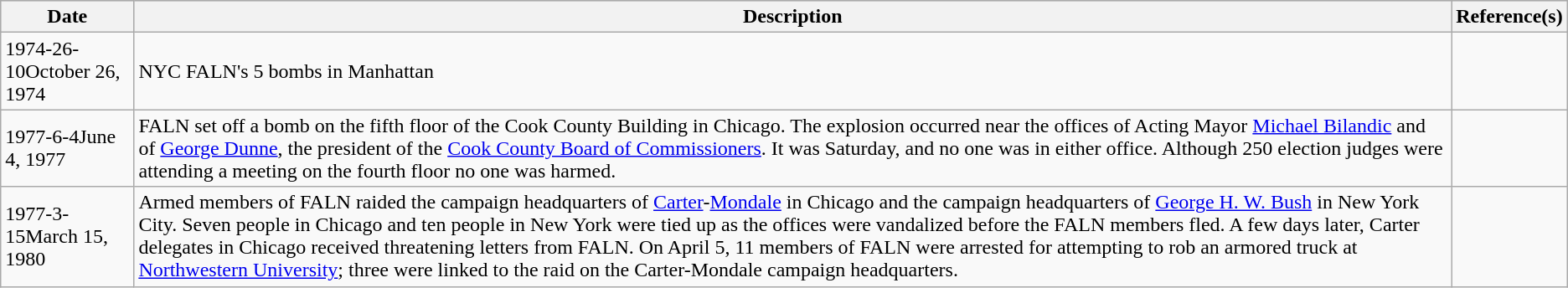<table class="wikitable sortable" style="text-align:left">
<tr bgcolor="#CCCCCC">
<th>Date</th>
<th>Description</th>
<th>Reference(s)</th>
</tr>
<tr>
<td><span>1974-26-10</span>October 26, 1974</td>
<td>NYC FALN's 5 bombs in Manhattan</td>
<td></td>
</tr>
<tr>
<td><span>1977-6-4</span>June 4, 1977</td>
<td>FALN set off a bomb on the fifth floor of the Cook County Building in Chicago. The explosion occurred near the offices of Acting Mayor <a href='#'>Michael Bilandic</a> and of <a href='#'>George Dunne</a>, the president of the <a href='#'>Cook County Board of Commissioners</a>. It was Saturday, and no one was in either office. Although 250 election judges were attending a meeting on the fourth floor no one was harmed.</td>
<td></td>
</tr>
<tr>
<td><span>1977-3-15</span>March 15, 1980</td>
<td>Armed members of FALN raided the campaign headquarters of <a href='#'>Carter</a>-<a href='#'>Mondale</a> in Chicago and the campaign headquarters of <a href='#'>George H. W. Bush</a> in New York City. Seven people in Chicago and ten people in New York were tied up as the offices were vandalized before the FALN members fled. A few days later, Carter delegates in Chicago received threatening letters from FALN. On April 5, 11 members of FALN were arrested for attempting to rob an armored truck at <a href='#'>Northwestern University</a>; three were linked to the raid on the Carter-Mondale campaign headquarters.</td>
<td></td>
</tr>
</table>
